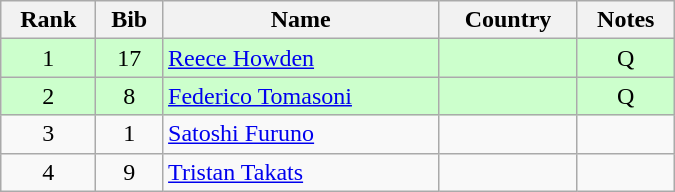<table class="wikitable" style="text-align:center; width:450px">
<tr>
<th>Rank</th>
<th>Bib</th>
<th>Name</th>
<th>Country</th>
<th>Notes</th>
</tr>
<tr bgcolor=ccffcc>
<td>1</td>
<td>17</td>
<td align=left><a href='#'>Reece Howden</a></td>
<td align=left></td>
<td>Q</td>
</tr>
<tr bgcolor=ccffcc>
<td>2</td>
<td>8</td>
<td align=left><a href='#'>Federico Tomasoni</a></td>
<td align=left></td>
<td>Q</td>
</tr>
<tr>
<td>3</td>
<td>1</td>
<td align=left><a href='#'>Satoshi Furuno</a></td>
<td align=left></td>
<td></td>
</tr>
<tr>
<td>4</td>
<td>9</td>
<td align=left><a href='#'>Tristan Takats</a></td>
<td align=left></td>
<td></td>
</tr>
</table>
